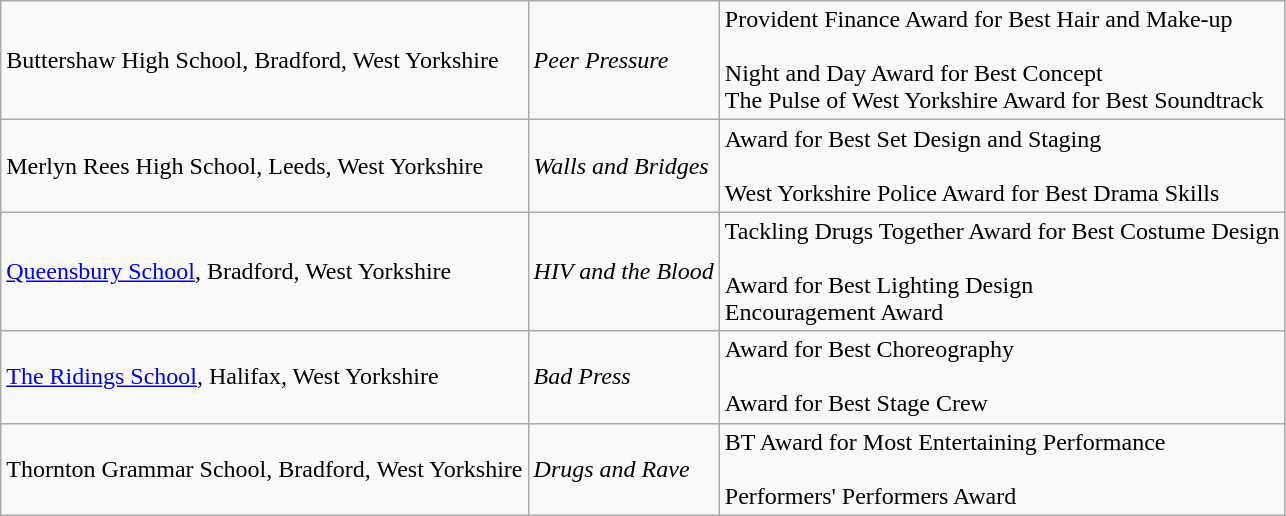<table class="wikitable">
<tr>
<td>Buttershaw High School, Bradford, West Yorkshire</td>
<td><em>Peer Pressure</em></td>
<td>Provident Finance Award for Best Hair and Make-up<br><br>Night and Day Award for Best Concept<br>
The Pulse of West Yorkshire Award for Best Soundtrack</td>
</tr>
<tr>
<td>Merlyn Rees High School, Leeds, West Yorkshire</td>
<td><em>Walls and Bridges</em></td>
<td>Award for Best Set Design and Staging<br><br>West Yorkshire Police Award for Best Drama Skills</td>
</tr>
<tr>
<td><a href='#'>Queensbury School</a>, Bradford, West Yorkshire</td>
<td><em>HIV and the Blood</em></td>
<td>Tackling Drugs Together Award for Best Costume Design<br><br>Award for Best Lighting Design<br>
Encouragement Award</td>
</tr>
<tr>
<td><a href='#'>The Ridings School</a>, Halifax, West Yorkshire</td>
<td><em>Bad Press</em></td>
<td>Award for Best Choreography<br><br>Award for Best Stage Crew</td>
</tr>
<tr>
<td>Thornton Grammar School, Bradford, West Yorkshire</td>
<td><em>Drugs and Rave</em></td>
<td>BT Award for Most Entertaining Performance<br><br>Performers' Performers Award</td>
</tr>
</table>
